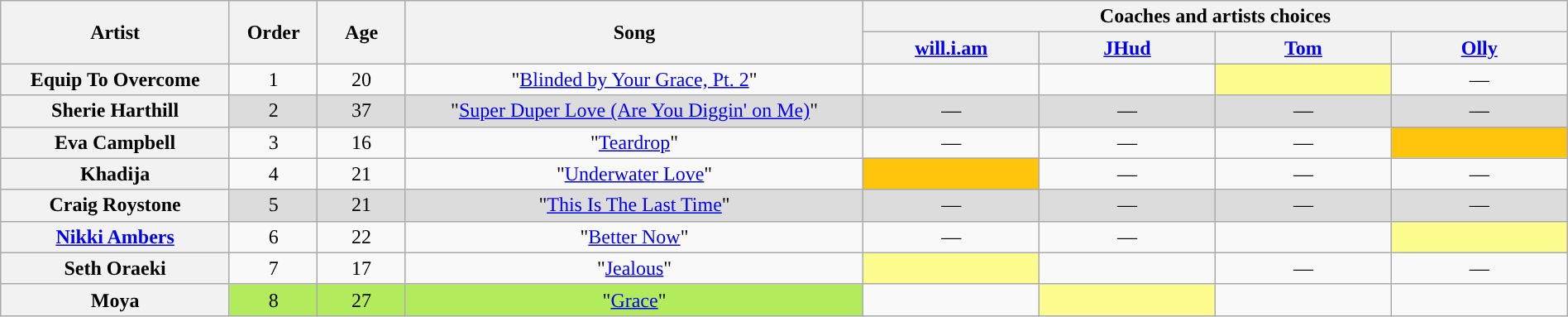<table class="wikitable" style="text-align:center; width:100%;">
<tr>
<th rowspan="2" scope="col" style="width:13%;">Artist</th>
<th rowspan="2" scope="col" style="width:05%;">Order</th>
<th rowspan="2" scope="col" style="width:05%;">Age</th>
<th rowspan="2" scope="col" style="width:26%;">Song</th>
<th colspan="4" style="width:40%;">Coaches and artists choices</th>
</tr>
<tr>
<th style="width:10%;"><a href='#'>will.i.am</a></th>
<th style="width:10%;"><a href='#'>JHud</a></th>
<th style="width:10%;"><a href='#'>Tom</a></th>
<th style="width:10%;"><a href='#'>Olly</a></th>
</tr>
<tr>
<th scope="row">Equip To Overcome</th>
<td>1</td>
<td>20</td>
<td>"<a href='#'>Blinded by Your Grace, Pt. 2</a>"</td>
<td><strong></strong></td>
<td><strong></strong></td>
<td style="background:#fdfc8f;"><strong></strong></td>
<td>—</td>
</tr>
<tr style="background:#DCDCDC;">
<th>Sherie Harthill</th>
<td>2</td>
<td>37</td>
<td>"<a href='#'>Super Duper Love (Are You Diggin' on Me)</a>"</td>
<td>—</td>
<td>—</td>
<td>—</td>
<td>—</td>
</tr>
<tr>
<th>Eva Campbell</th>
<td>3</td>
<td>16</td>
<td>"<a href='#'>Teardrop</a>"</td>
<td>—</td>
<td>—</td>
<td>—</td>
<td style="background:#FFC40C;text-align:center;"><strong></strong></td>
</tr>
<tr>
<th>Khadija</th>
<td>4</td>
<td>21</td>
<td>"<a href='#'>Underwater Love</a>"</td>
<td style="background:#FFC40C;text-align:center;"><strong></strong></td>
<td>—</td>
<td>—</td>
<td>—</td>
</tr>
<tr style="background:#DCDCDC;">
<th>Craig Roystone</th>
<td>5</td>
<td>21</td>
<td>"<a href='#'>This Is The Last Time</a>"</td>
<td>—</td>
<td>—</td>
<td>—</td>
<td>—</td>
</tr>
<tr>
<th><a href='#'>Nikki Ambers</a></th>
<td>6</td>
<td>22</td>
<td>"<a href='#'>Better Now</a>"</td>
<td>—</td>
<td>—</td>
<td><strong></strong></td>
<td style="background:#fdfc8f;"><strong></strong></td>
</tr>
<tr>
<th>Seth Oraeki</th>
<td>7</td>
<td>17</td>
<td>"<a href='#'>Jealous</a>"</td>
<td style="background:#fdfc8f;"><strong></strong></td>
<td><strong></strong></td>
<td>—</td>
<td>—</td>
</tr>
<tr>
<th>Moya</th>
<td style="background-color:#B2EC5D;">8</td>
<td style="background-color:#B2EC5D;">27</td>
<td style="background-color:#B2EC5D;">"<a href='#'>Grace</a>"</td>
<td><strong></strong></td>
<td style="background:#fdfc8f;"><strong></strong></td>
<td><strong></strong></td>
<td><strong></strong></td>
</tr>
</table>
